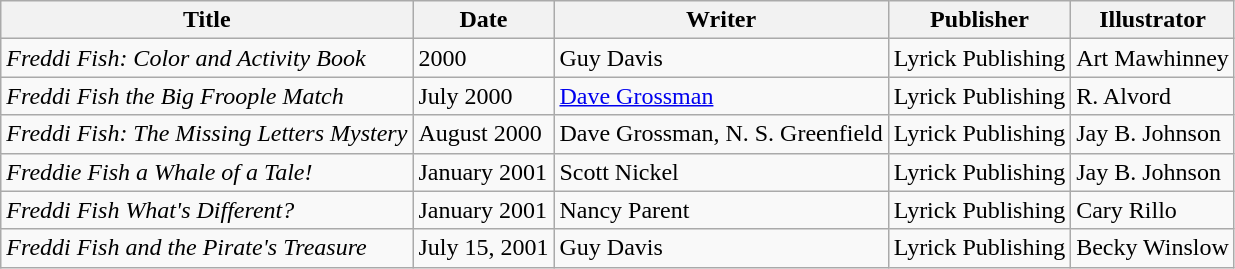<table class="wikitable">
<tr>
<th>Title</th>
<th>Date</th>
<th>Writer</th>
<th>Publisher</th>
<th>Illustrator</th>
</tr>
<tr>
<td><em>Freddi Fish: Color and Activity Book</em></td>
<td>2000</td>
<td>Guy Davis</td>
<td>Lyrick Publishing</td>
<td>Art Mawhinney</td>
</tr>
<tr>
<td><em>Freddi Fish the Big Froople Match</em></td>
<td>July 2000</td>
<td><a href='#'>Dave Grossman</a></td>
<td>Lyrick Publishing</td>
<td>R. Alvord</td>
</tr>
<tr>
<td><em>Freddi Fish: The Missing Letters Mystery</em></td>
<td>August 2000</td>
<td>Dave Grossman, N. S. Greenfield</td>
<td>Lyrick Publishing</td>
<td>Jay B. Johnson</td>
</tr>
<tr>
<td><em>Freddie Fish a Whale of a Tale!</em></td>
<td>January 2001</td>
<td>Scott Nickel</td>
<td>Lyrick Publishing</td>
<td>Jay B. Johnson</td>
</tr>
<tr>
<td><em>Freddi Fish What's Different?</em></td>
<td>January 2001</td>
<td>Nancy Parent</td>
<td>Lyrick Publishing</td>
<td>Cary Rillo</td>
</tr>
<tr>
<td><em>Freddi Fish and the Pirate's Treasure</em></td>
<td>July 15, 2001</td>
<td>Guy Davis</td>
<td>Lyrick Publishing</td>
<td>Becky Winslow</td>
</tr>
</table>
